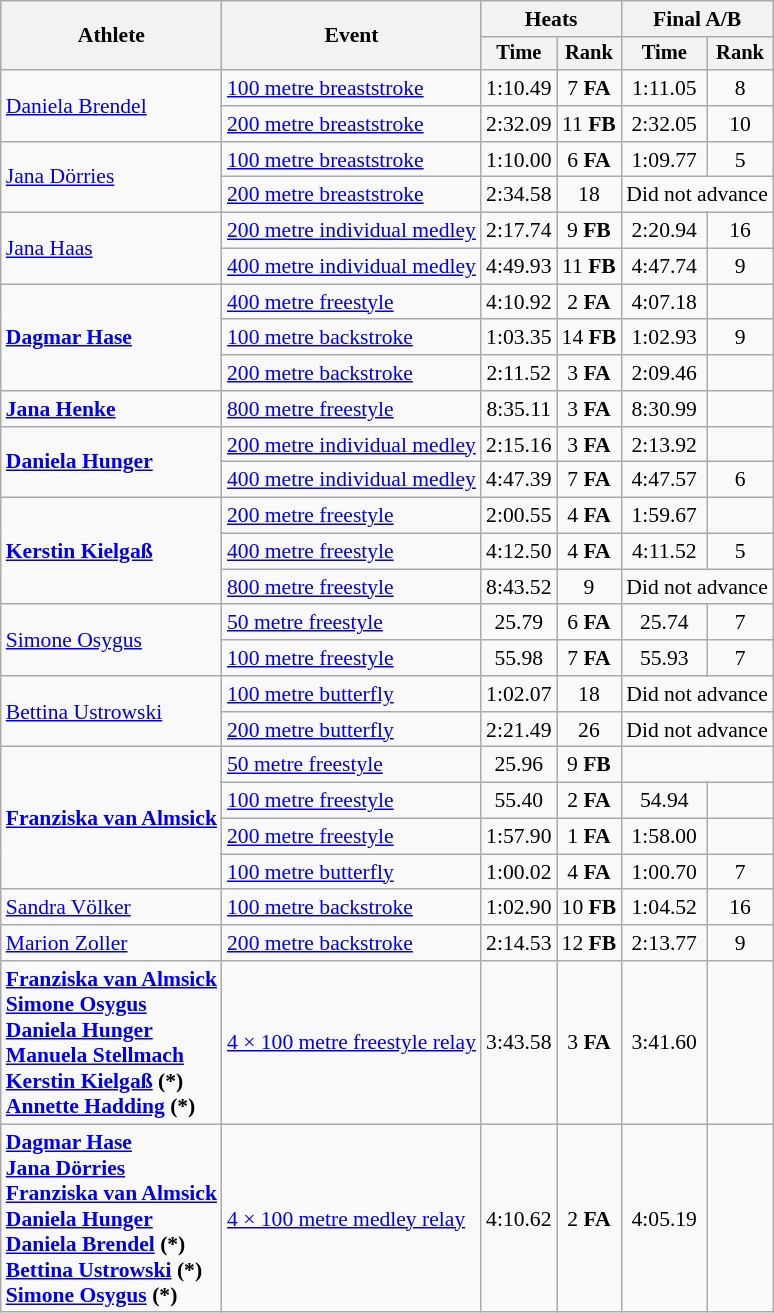<table class="wikitable" style="font-size:90%">
<tr>
<th rowspan="2">Athlete</th>
<th rowspan="2">Event</th>
<th colspan=2>Heats</th>
<th colspan=2>Final A/B</th>
</tr>
<tr style="font-size:95%">
<th>Time</th>
<th>Rank</th>
<th>Time</th>
<th>Rank</th>
</tr>
<tr align=center>
<td align=left rowspan=2><a href='#'>Daniela Brendel</a></td>
<td align=left><a href='#'>100 metre breaststroke</a></td>
<td>1:10.49</td>
<td>7 <strong>FA</strong></td>
<td>1:11.05</td>
<td>8</td>
</tr>
<tr align=center>
<td align=left><a href='#'>200 metre breaststroke</a></td>
<td>2:32.09</td>
<td>11 <strong>FB</strong></td>
<td>2:32.05</td>
<td>10</td>
</tr>
<tr align=center>
<td align=left rowspan=2><a href='#'>Jana Dörries</a></td>
<td align=left><a href='#'>100 metre breaststroke</a></td>
<td>1:10.00</td>
<td>6 <strong>FA</strong></td>
<td>1:09.77</td>
<td>5</td>
</tr>
<tr align=center>
<td align=left><a href='#'>200 metre breaststroke</a></td>
<td>2:34.58</td>
<td>18</td>
<td colspan=2>Did not advance</td>
</tr>
<tr align=center>
<td align=left rowspan=2><a href='#'>Jana Haas</a></td>
<td align=left><a href='#'>200 metre individual medley</a></td>
<td>2:17.74</td>
<td>9 <strong>FB</strong></td>
<td>2:20.94</td>
<td>16</td>
</tr>
<tr align=center>
<td align=left><a href='#'>400 metre individual medley</a></td>
<td>4:49.93</td>
<td>11 <strong>FB</strong></td>
<td>4:47.74</td>
<td>9</td>
</tr>
<tr align=center>
<td align=left rowspan=3><strong><a href='#'>Dagmar Hase</a></strong></td>
<td align=left><a href='#'>400 metre freestyle</a></td>
<td>4:10.92</td>
<td>2 <strong>FA</strong></td>
<td>4:07.18</td>
<td></td>
</tr>
<tr align=center>
<td align=left><a href='#'>100 metre backstroke</a></td>
<td>1:03.35</td>
<td>14 <strong>FB</strong></td>
<td>1:02.93</td>
<td>9</td>
</tr>
<tr align=center>
<td align=left><a href='#'>200 metre backstroke</a></td>
<td>2:11.52</td>
<td>3 <strong>FA</strong></td>
<td>2:09.46</td>
<td></td>
</tr>
<tr align=center>
<td align=left><strong><a href='#'>Jana Henke</a></strong></td>
<td align=left><a href='#'>800 metre freestyle</a></td>
<td>8:35.11</td>
<td>3 <strong>FA</strong></td>
<td>8:30.99</td>
<td></td>
</tr>
<tr align=center>
<td align=left rowspan=2><strong><a href='#'>Daniela Hunger</a></strong></td>
<td align=left><a href='#'>200 metre individual medley</a></td>
<td>2:15.16</td>
<td>3 <strong>FA</strong></td>
<td>2:13.92</td>
<td></td>
</tr>
<tr align=center>
<td align=left><a href='#'>400 metre individual medley</a></td>
<td>4:47.39</td>
<td>7 <strong>FA</strong></td>
<td>4:47.57</td>
<td>6</td>
</tr>
<tr align=center>
<td align=left rowspan=3><strong><a href='#'>Kerstin Kielgaß</a></strong></td>
<td align=left><a href='#'>200 metre freestyle</a></td>
<td>2:00.55</td>
<td>4 <strong>FA</strong></td>
<td>1:59.67</td>
<td></td>
</tr>
<tr align=center>
<td align=left><a href='#'>400 metre freestyle</a></td>
<td>4:12.50</td>
<td>4 <strong>FA</strong></td>
<td>4:11.52</td>
<td>5</td>
</tr>
<tr align=center>
<td align=left><a href='#'>800 metre freestyle</a></td>
<td>8:43.52</td>
<td>9</td>
<td colspan=2>Did not advance</td>
</tr>
<tr align=center>
<td align=left rowspan=2><a href='#'>Simone Osygus</a></td>
<td align=left><a href='#'>50 metre freestyle</a></td>
<td>25.79</td>
<td>6 <strong>FA</strong></td>
<td>25.74</td>
<td>7</td>
</tr>
<tr align=center>
<td align=left><a href='#'>100 metre freestyle</a></td>
<td>55.98</td>
<td>7 <strong>FA</strong></td>
<td>55.93</td>
<td>7</td>
</tr>
<tr align=center>
<td align=left rowspan=2><a href='#'>Bettina Ustrowski</a></td>
<td align=left><a href='#'>100 metre butterfly</a></td>
<td>1:02.07</td>
<td>18</td>
<td colspan=2>Did not advance</td>
</tr>
<tr align=center>
<td align=left><a href='#'>200 metre butterfly</a></td>
<td>2:21.49</td>
<td>26</td>
<td colspan=2>Did not advance</td>
</tr>
<tr align=center>
<td align=left rowspan=4><strong><a href='#'>Franziska van Almsick</a></strong></td>
<td align=left><a href='#'>50 metre freestyle</a></td>
<td>25.96</td>
<td>9 <strong>FB</strong></td>
<td colspan=2></td>
</tr>
<tr align=center>
<td align=left><a href='#'>100 metre freestyle</a></td>
<td>55.40</td>
<td>2 <strong>FA</strong></td>
<td>54.94</td>
<td></td>
</tr>
<tr align=center>
<td align=left><a href='#'>200 metre freestyle</a></td>
<td>1:57.90</td>
<td>1 <strong>FA</strong></td>
<td>1:58.00</td>
<td></td>
</tr>
<tr align=center>
<td align=left><a href='#'>100 metre butterfly</a></td>
<td>1:00.02</td>
<td>4 <strong>FA</strong></td>
<td>1:00.70</td>
<td>7</td>
</tr>
<tr align=center>
<td align=left><a href='#'>Sandra Völker</a></td>
<td align=left><a href='#'>100 metre backstroke</a></td>
<td>1:02.90</td>
<td>10 <strong>FB</strong></td>
<td>1:04.52</td>
<td>16</td>
</tr>
<tr align=center>
<td align=left><a href='#'>Marion Zoller</a></td>
<td align=left><a href='#'>200 metre backstroke</a></td>
<td>2:14.53</td>
<td>12 <strong>FB</strong></td>
<td>2:13.77</td>
<td>9</td>
</tr>
<tr align=center>
<td align=left><strong><a href='#'>Franziska van Almsick</a><br><a href='#'>Simone Osygus</a><br><a href='#'>Daniela Hunger</a><br><a href='#'>Manuela Stellmach</a><br><a href='#'>Kerstin Kielgaß</a> (*)<br><a href='#'>Annette Hadding</a> (*)</strong></td>
<td align=left><a href='#'>4 × 100 metre freestyle relay</a></td>
<td>3:43.58</td>
<td>3 <strong>FA</strong></td>
<td>3:41.60</td>
<td></td>
</tr>
<tr align=center>
<td align=left><strong><a href='#'>Dagmar Hase</a><br><a href='#'>Jana Dörries</a><br><a href='#'>Franziska van Almsick</a><br><a href='#'>Daniela Hunger</a><br><a href='#'>Daniela Brendel</a> (*)<br><a href='#'>Bettina Ustrowski</a> (*)<br><a href='#'>Simone Osygus</a> (*)</strong></td>
<td align=left><a href='#'>4 × 100 metre medley relay</a></td>
<td>4:10.62</td>
<td>2 <strong>FA</strong></td>
<td>4:05.19</td>
<td></td>
</tr>
</table>
